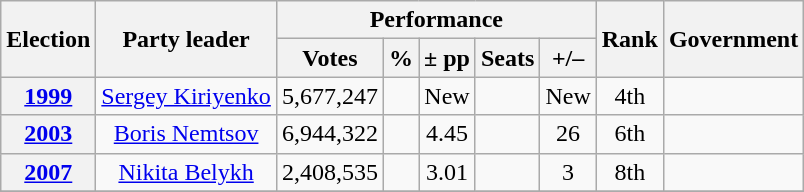<table class=wikitable style=text-align:center>
<tr>
<th rowspan="2"><strong>Election</strong></th>
<th rowspan="2">Party leader</th>
<th colspan="5" scope="col">Performance</th>
<th rowspan="2">Rank</th>
<th rowspan="2">Government</th>
</tr>
<tr>
<th><strong>Votes</strong></th>
<th><strong>%</strong></th>
<th><strong>± pp</strong></th>
<th><strong>Seats</strong></th>
<th><strong>+/–</strong></th>
</tr>
<tr>
<th><a href='#'>1999</a></th>
<td><a href='#'>Sergey Kiriyenko</a></td>
<td>5,677,247</td>
<td></td>
<td>New</td>
<td></td>
<td>New</td>
<td> 4th</td>
<td></td>
</tr>
<tr>
<th><a href='#'>2003</a></th>
<td><a href='#'>Boris Nemtsov</a></td>
<td>6,944,322</td>
<td></td>
<td> 4.45</td>
<td></td>
<td> 26</td>
<td> 6th</td>
<td></td>
</tr>
<tr>
<th><a href='#'>2007</a></th>
<td><a href='#'>Nikita Belykh</a></td>
<td>2,408,535</td>
<td></td>
<td> 3.01</td>
<td></td>
<td> 3</td>
<td> 8th</td>
<td></td>
</tr>
<tr>
</tr>
</table>
